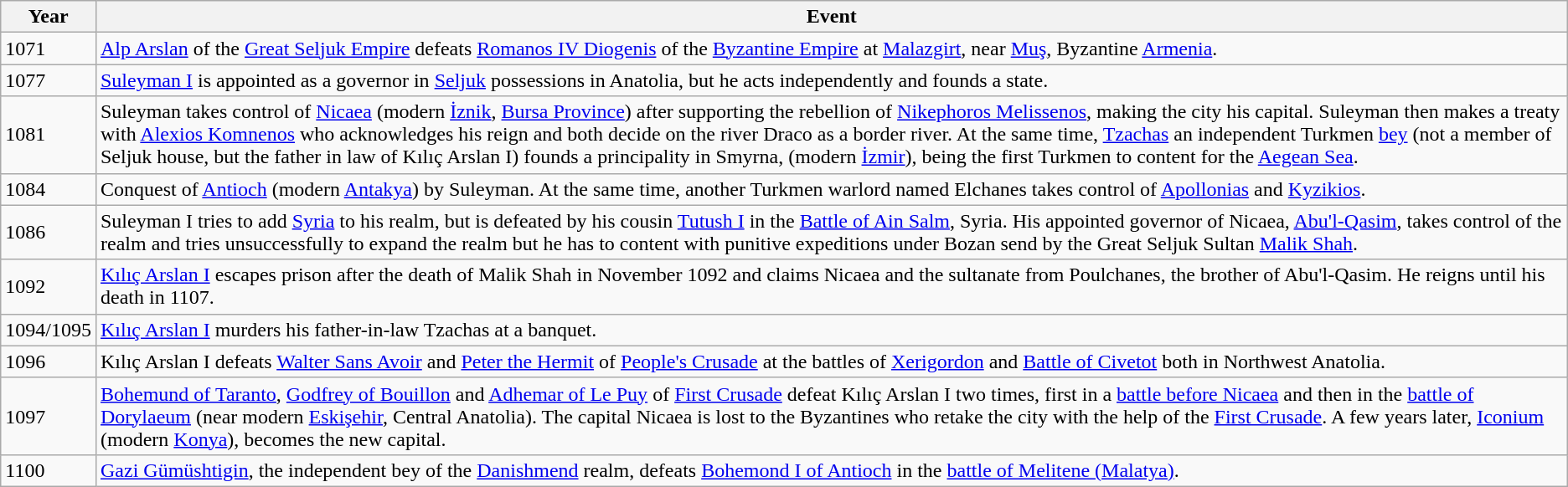<table class="sortable wikitable">
<tr>
<th>Year</th>
<th>Event</th>
</tr>
<tr>
<td>1071</td>
<td><a href='#'>Alp Arslan</a> of the <a href='#'>Great Seljuk Empire</a> defeats <a href='#'>Romanos IV Diogenis</a> of the <a href='#'>Byzantine Empire</a> at <a href='#'>Malazgirt</a>, near <a href='#'>Muş</a>, Byzantine <a href='#'>Armenia</a>.</td>
</tr>
<tr>
<td>1077</td>
<td><a href='#'>Suleyman I</a> is appointed as a governor in <a href='#'>Seljuk</a> possessions in Anatolia, but he acts independently and founds a state.</td>
</tr>
<tr>
<td>1081</td>
<td>Suleyman takes control of <a href='#'>Nicaea</a> (modern <a href='#'>İznik</a>, <a href='#'>Bursa Province</a>) after supporting the rebellion of <a href='#'>Nikephoros Melissenos</a>, making the city his capital. Suleyman then makes a treaty with <a href='#'>Alexios Komnenos</a> who acknowledges his reign and both decide on the river Draco as a border river. At the same time, <a href='#'>Tzachas</a> an independent Turkmen <a href='#'>bey</a> (not a member of Seljuk house, but the father in law of Kılıç Arslan I) founds a principality in Smyrna, (modern <a href='#'>İzmir</a>), being the first Turkmen to content for the <a href='#'>Aegean Sea</a>.</td>
</tr>
<tr>
<td>1084</td>
<td>Conquest of <a href='#'>Antioch</a> (modern <a href='#'>Antakya</a>) by Suleyman. At the same time, another Turkmen warlord named Elchanes takes control of <a href='#'>Apollonias</a> and <a href='#'>Kyzikios</a>.</td>
</tr>
<tr>
<td>1086</td>
<td>Suleyman I tries to add <a href='#'>Syria</a> to his realm, but is defeated by his cousin <a href='#'>Tutush I</a> in the <a href='#'>Battle of Ain Salm</a>, Syria. His appointed governor of Nicaea, <a href='#'>Abu'l-Qasim</a>, takes control of the realm and tries unsuccessfully to expand the realm but he has to content with punitive expeditions under Bozan send by the Great Seljuk Sultan <a href='#'>Malik Shah</a>.</td>
</tr>
<tr>
<td>1092</td>
<td><a href='#'>Kılıç Arslan I</a> escapes prison after the death of Malik Shah in November 1092 and claims Nicaea and the sultanate from Poulchanes, the brother of Abu'l-Qasim. He reigns until his death in 1107.</td>
</tr>
<tr>
<td>1094/1095</td>
<td><a href='#'>Kılıç Arslan I</a> murders his father-in-law Tzachas at a banquet.</td>
</tr>
<tr>
<td>1096</td>
<td>Kılıç Arslan I defeats <a href='#'>Walter Sans Avoir</a> and <a href='#'>Peter the Hermit</a>  of <a href='#'>People's Crusade</a> at the battles of <a href='#'>Xerigordon</a> and <a href='#'>Battle of Civetot</a> both in Northwest Anatolia.</td>
</tr>
<tr>
<td>1097</td>
<td><a href='#'>Bohemund of Taranto</a>, <a href='#'>Godfrey of Bouillon</a> and <a href='#'>Adhemar of Le Puy</a> of <a href='#'>First Crusade</a> defeat Kılıç Arslan I two times, first in a <a href='#'>battle before Nicaea</a> and then in the <a href='#'>battle of Dorylaeum</a> (near modern <a href='#'>Eskişehir</a>, Central Anatolia). The capital Nicaea is lost to the Byzantines who retake the city with the help of the <a href='#'>First Crusade</a>. A few years later, <a href='#'>Iconium</a> (modern <a href='#'>Konya</a>), becomes the new capital.</td>
</tr>
<tr>
<td>1100</td>
<td><a href='#'>Gazi Gümüshtigin</a>, the independent bey of the <a href='#'>Danishmend</a> realm, defeats <a href='#'>Bohemond I of Antioch</a> in the <a href='#'>battle of Melitene (Malatya)</a>.</td>
</tr>
</table>
